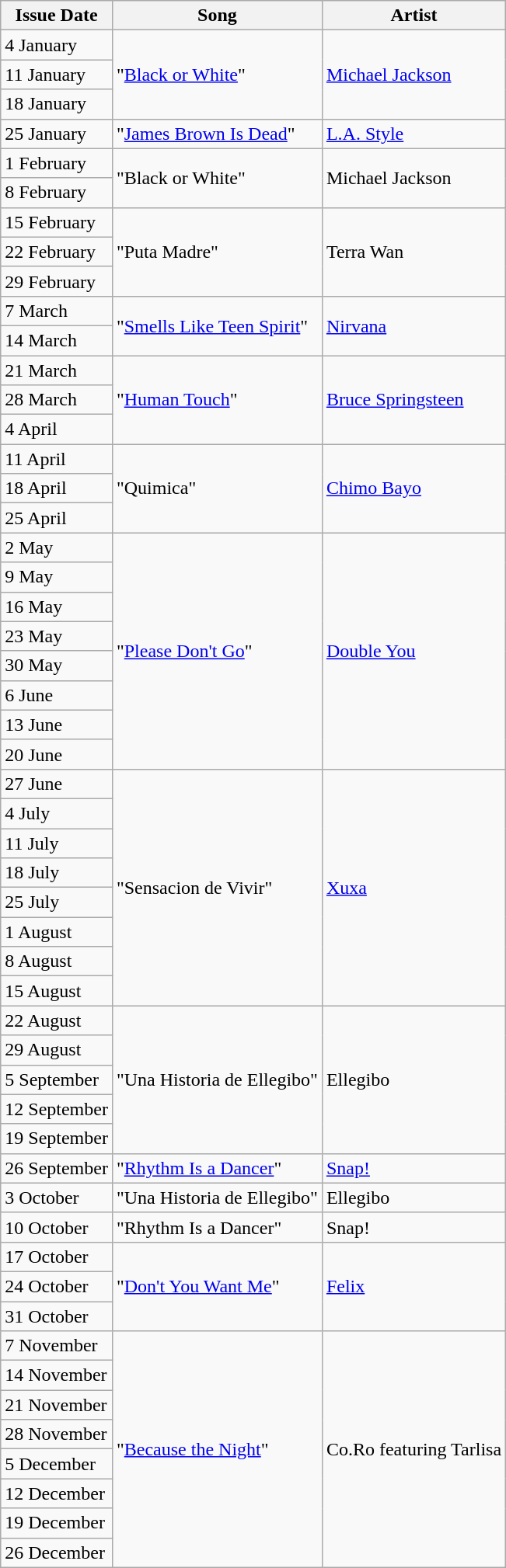<table class="wikitable">
<tr>
<th>Issue Date</th>
<th>Song</th>
<th>Artist</th>
</tr>
<tr>
<td>4 January</td>
<td rowspan=3>"<a href='#'>Black or White</a>"</td>
<td rowspan=3><a href='#'>Michael Jackson</a></td>
</tr>
<tr>
<td>11 January</td>
</tr>
<tr>
<td>18 January</td>
</tr>
<tr>
<td>25 January</td>
<td>"<a href='#'>James Brown Is Dead</a>"</td>
<td><a href='#'>L.A. Style</a></td>
</tr>
<tr>
<td>1 February</td>
<td rowspan=2>"Black or White"</td>
<td rowspan=2>Michael Jackson</td>
</tr>
<tr>
<td>8 February</td>
</tr>
<tr>
<td>15 February</td>
<td rowspan=3>"Puta Madre"</td>
<td rowspan=3>Terra Wan</td>
</tr>
<tr>
<td>22 February</td>
</tr>
<tr>
<td>29 February</td>
</tr>
<tr>
<td>7 March</td>
<td rowspan=2>"<a href='#'>Smells Like Teen Spirit</a>"</td>
<td rowspan=2><a href='#'>Nirvana</a></td>
</tr>
<tr>
<td>14 March</td>
</tr>
<tr>
<td>21 March</td>
<td rowspan=3>"<a href='#'>Human Touch</a>"</td>
<td rowspan=3><a href='#'>Bruce Springsteen</a></td>
</tr>
<tr>
<td>28 March</td>
</tr>
<tr>
<td>4 April</td>
</tr>
<tr>
<td>11 April</td>
<td rowspan=3>"Quimica"</td>
<td rowspan=3><a href='#'>Chimo Bayo</a></td>
</tr>
<tr>
<td>18 April</td>
</tr>
<tr>
<td>25 April</td>
</tr>
<tr>
<td>2 May</td>
<td rowspan=8>"<a href='#'>Please Don't Go</a>"</td>
<td rowspan=8><a href='#'>Double You</a></td>
</tr>
<tr>
<td>9 May</td>
</tr>
<tr>
<td>16 May</td>
</tr>
<tr>
<td>23 May</td>
</tr>
<tr>
<td>30 May</td>
</tr>
<tr>
<td>6 June</td>
</tr>
<tr>
<td>13 June</td>
</tr>
<tr>
<td>20 June</td>
</tr>
<tr>
<td>27 June</td>
<td rowspan=8>"Sensacion de Vivir"</td>
<td rowspan=8><a href='#'>Xuxa</a></td>
</tr>
<tr>
<td>4 July</td>
</tr>
<tr>
<td>11 July</td>
</tr>
<tr>
<td>18 July</td>
</tr>
<tr>
<td>25 July</td>
</tr>
<tr>
<td>1 August</td>
</tr>
<tr>
<td>8 August</td>
</tr>
<tr>
<td>15 August</td>
</tr>
<tr>
<td>22 August</td>
<td rowspan=5>"Una Historia de Ellegibo"</td>
<td rowspan=5>Ellegibo</td>
</tr>
<tr>
<td>29 August</td>
</tr>
<tr>
<td>5 September</td>
</tr>
<tr>
<td>12 September</td>
</tr>
<tr>
<td>19 September</td>
</tr>
<tr>
<td>26 September</td>
<td>"<a href='#'>Rhythm Is a Dancer</a>"</td>
<td><a href='#'>Snap!</a></td>
</tr>
<tr>
<td>3 October</td>
<td>"Una Historia de Ellegibo"</td>
<td>Ellegibo</td>
</tr>
<tr>
<td>10 October</td>
<td>"Rhythm Is a Dancer"</td>
<td>Snap!</td>
</tr>
<tr>
<td>17 October</td>
<td rowspan=3>"<a href='#'>Don't You Want Me</a>"</td>
<td rowspan=3><a href='#'>Felix</a></td>
</tr>
<tr>
<td>24 October</td>
</tr>
<tr>
<td>31 October</td>
</tr>
<tr>
<td>7 November</td>
<td rowspan=8>"<a href='#'>Because the Night</a>"</td>
<td rowspan=8>Co.Ro featuring Tarlisa</td>
</tr>
<tr>
<td>14 November</td>
</tr>
<tr>
<td>21 November</td>
</tr>
<tr>
<td>28 November</td>
</tr>
<tr>
<td>5 December</td>
</tr>
<tr>
<td>12 December</td>
</tr>
<tr>
<td>19 December</td>
</tr>
<tr>
<td>26 December</td>
</tr>
</table>
